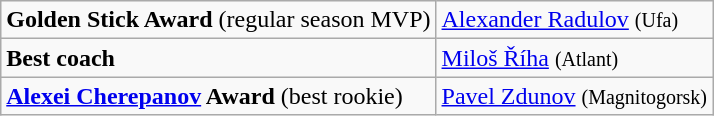<table class="wikitable">
<tr>
<td><strong>Golden Stick Award</strong> (regular season MVP)</td>
<td> <a href='#'>Alexander Radulov</a> <small>(Ufa)</small></td>
</tr>
<tr>
<td><strong>Best coach</strong></td>
<td> <a href='#'>Miloš Říha</a> <small>(Atlant)</small></td>
</tr>
<tr>
<td><strong><a href='#'>Alexei Cherepanov</a> Award</strong> (best rookie)</td>
<td> <a href='#'>Pavel Zdunov</a> <small>(Magnitogorsk)</small></td>
</tr>
</table>
